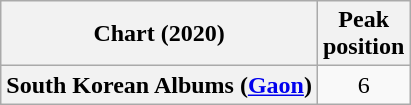<table class="wikitable plainrowheaders" style="text-align:center">
<tr>
<th scope="col">Chart (2020)</th>
<th scope="col">Peak<br>position</th>
</tr>
<tr>
<th scope="row">South Korean Albums (<a href='#'>Gaon</a>) </th>
<td>6</td>
</tr>
</table>
